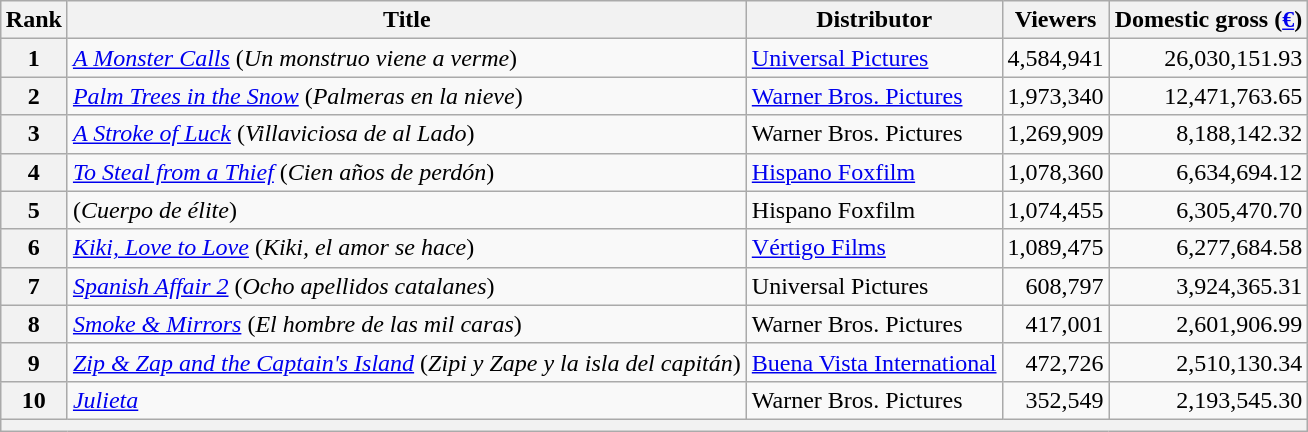<table class="wikitable" style="margin:1em auto;">
<tr>
<th>Rank</th>
<th>Title</th>
<th>Distributor</th>
<th>Viewers</th>
<th>Domestic gross (<a href='#'>€</a>)</th>
</tr>
<tr>
<th align = "center">1</th>
<td><em><a href='#'>A Monster Calls</a></em> (<em>Un monstruo viene a verme</em>)</td>
<td><a href='#'>Universal Pictures</a></td>
<td align = "right">4,584,941</td>
<td align = "right">26,030,151.93</td>
</tr>
<tr>
<th align = "center">2</th>
<td><em><a href='#'>Palm Trees in the Snow</a></em> (<em>Palmeras en la nieve</em>) </td>
<td><a href='#'>Warner Bros. Pictures</a></td>
<td align = "right">1,973,340</td>
<td align = "right">12,471,763.65</td>
</tr>
<tr>
<th align = "center">3</th>
<td><em><a href='#'>A Stroke of Luck</a></em> (<em>Villaviciosa de al Lado</em>)</td>
<td>Warner Bros. Pictures</td>
<td align = "right">1,269,909</td>
<td align = "right">8,188,142.32</td>
</tr>
<tr>
<th align = "center">4</th>
<td><em><a href='#'>To Steal from a Thief</a></em> (<em>Cien años de perdón</em>)</td>
<td><a href='#'>Hispano Foxfilm</a></td>
<td align = "right">1,078,360</td>
<td align = "right">6,634,694.12</td>
</tr>
<tr>
<th align = "center">5</th>
<td><em></em> (<em>Cuerpo de élite</em>)</td>
<td>Hispano Foxfilm</td>
<td align = "right">1,074,455</td>
<td align = "right">6,305,470.70</td>
</tr>
<tr>
<th align = "center">6</th>
<td><em><a href='#'>Kiki, Love to Love</a></em> (<em>Kiki, el amor se hace</em>)</td>
<td><a href='#'>Vértigo Films</a></td>
<td align = "right">1,089,475</td>
<td align = "right">6,277,684.58</td>
</tr>
<tr>
<th align = "center">7</th>
<td><em><a href='#'>Spanish Affair 2</a></em> (<em>Ocho apellidos catalanes</em>) </td>
<td>Universal Pictures</td>
<td align = "right">608,797</td>
<td align = "right">3,924,365.31</td>
</tr>
<tr>
<th align = "center">8</th>
<td><em><a href='#'>Smoke & Mirrors</a></em> (<em>El hombre de las mil caras</em>)</td>
<td>Warner Bros. Pictures</td>
<td align = "right">417,001</td>
<td align = "right">2,601,906.99</td>
</tr>
<tr>
<th align = "center">9</th>
<td><em><a href='#'>Zip & Zap and the Captain's Island</a></em> (<em>Zipi y Zape y la isla del capitán</em>)</td>
<td><a href='#'>Buena Vista International</a></td>
<td align = "right">472,726</td>
<td align = "right">2,510,130.34</td>
</tr>
<tr>
<th align = "center">10</th>
<td><em><a href='#'>Julieta</a></em></td>
<td>Warner Bros. Pictures</td>
<td align = "right">352,549</td>
<td align = "right">2,193,545.30</td>
</tr>
<tr>
<th align = "center" colspan = "5"></th>
</tr>
</table>
